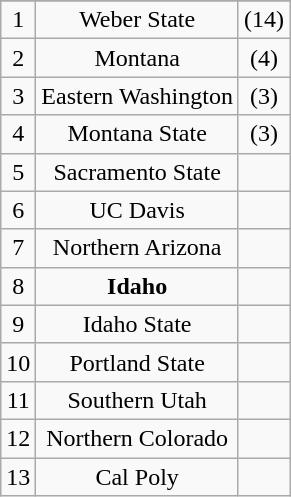<table class="wikitable" style="display: inline-table;">
<tr align="center">
</tr>
<tr align="center">
<td>1</td>
<td>Weber State</td>
<td>(14)</td>
</tr>
<tr align="center">
<td>2</td>
<td>Montana</td>
<td>(4)</td>
</tr>
<tr align="center">
<td>3</td>
<td>Eastern Washington</td>
<td>(3)</td>
</tr>
<tr align="center">
<td>4</td>
<td>Montana State</td>
<td>(3)</td>
</tr>
<tr align="center">
<td>5</td>
<td>Sacramento State</td>
<td></td>
</tr>
<tr align="center">
<td>6</td>
<td>UC Davis</td>
<td></td>
</tr>
<tr align="center">
<td>7</td>
<td>Northern Arizona</td>
<td></td>
</tr>
<tr align="center">
<td>8</td>
<td><strong>Idaho</strong></td>
<td></td>
</tr>
<tr align="center">
<td>9</td>
<td>Idaho State</td>
<td></td>
</tr>
<tr align="center">
<td>10</td>
<td>Portland State</td>
<td></td>
</tr>
<tr align="center">
<td>11</td>
<td>Southern Utah</td>
<td></td>
</tr>
<tr align="center">
<td>12</td>
<td>Northern Colorado</td>
<td></td>
</tr>
<tr align="center">
<td>13</td>
<td>Cal Poly</td>
<td></td>
</tr>
</table>
